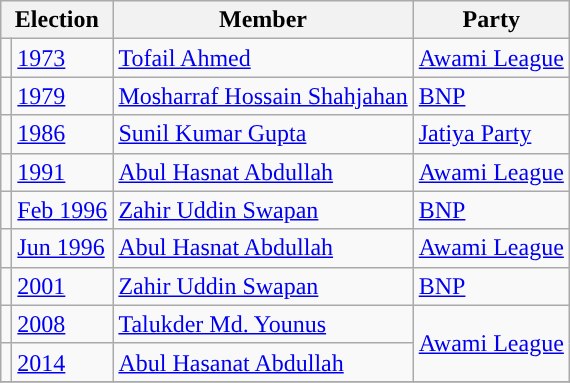<table class="wikitable">
<tr>
<th colspan="2">Election</th>
<th>Member</th>
<th>Party</th>
</tr>
<tr>
<td style="background-color:"></td>
<td><a href='#'>1973</a></td>
<td><a href='#'>Tofail Ahmed</a></td>
<td><a href='#'>Awami League</a></td>
</tr>
<tr>
<td style="background-color:"></td>
<td><a href='#'>1979</a></td>
<td><a href='#'>Mosharraf Hossain Shahjahan</a></td>
<td><a href='#'>BNP</a></td>
</tr>
<tr>
<td style="background-color:"></td>
<td><a href='#'>1986</a></td>
<td><a href='#'>Sunil Kumar Gupta</a></td>
<td><a href='#'>Jatiya Party</a></td>
</tr>
<tr>
<td style="background-color:"></td>
<td><a href='#'>1991</a></td>
<td><a href='#'>Abul Hasnat Abdullah</a></td>
<td><a href='#'>Awami League</a></td>
</tr>
<tr>
<td style="background-color:"></td>
<td><a href='#'>Feb 1996</a></td>
<td><a href='#'>Zahir Uddin Swapan</a></td>
<td><a href='#'>BNP</a></td>
</tr>
<tr>
<td style="background-color:"></td>
<td><a href='#'>Jun 1996</a></td>
<td><a href='#'>Abul Hasnat Abdullah</a></td>
<td><a href='#'>Awami League</a></td>
</tr>
<tr>
<td style="background-color:"></td>
<td><a href='#'>2001</a></td>
<td><a href='#'>Zahir Uddin Swapan</a></td>
<td><a href='#'>BNP</a></td>
</tr>
<tr>
<td style="background-color:"></td>
<td><a href='#'>2008</a></td>
<td><a href='#'>Talukder Md. Younus</a></td>
<td rowspan="2"><a href='#'>Awami League</a></td>
</tr>
<tr>
<td style="background-color:"></td>
<td><a href='#'>2014</a></td>
<td><a href='#'>Abul Hasanat Abdullah</a></td>
</tr>
<tr>
</tr>
</table>
